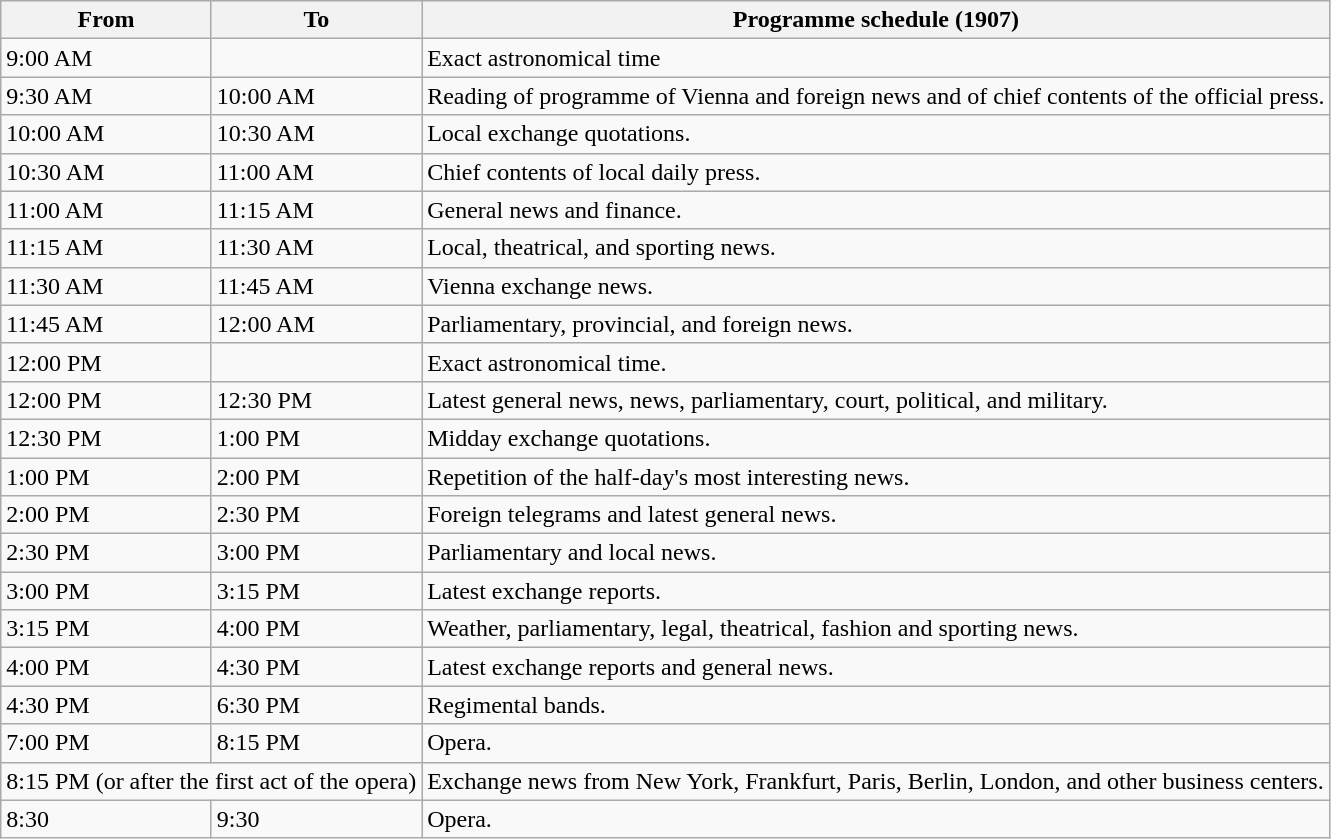<table class="wikitable">
<tr>
<th>From</th>
<th>To</th>
<th>Programme schedule (1907)</th>
</tr>
<tr>
<td>9:00 AM</td>
<td></td>
<td>Exact astronomical time</td>
</tr>
<tr>
<td>9:30 AM</td>
<td>10:00 AM</td>
<td>Reading of programme of Vienna and foreign news and of chief contents of the official press.</td>
</tr>
<tr>
<td>10:00 AM</td>
<td>10:30 AM</td>
<td>Local exchange quotations.</td>
</tr>
<tr>
<td>10:30 AM</td>
<td>11:00 AM</td>
<td>Chief contents of local daily press.</td>
</tr>
<tr>
<td>11:00 AM</td>
<td>11:15 AM</td>
<td>General news and finance.</td>
</tr>
<tr>
<td>11:15 AM</td>
<td>11:30 AM</td>
<td>Local, theatrical, and sporting news.</td>
</tr>
<tr>
<td>11:30 AM</td>
<td>11:45 AM</td>
<td>Vienna exchange news.</td>
</tr>
<tr>
<td>11:45 AM</td>
<td>12:00 AM</td>
<td>Parliamentary, provincial, and foreign news.</td>
</tr>
<tr>
<td>12:00 PM</td>
<td></td>
<td>Exact astronomical time.</td>
</tr>
<tr>
<td>12:00 PM</td>
<td>12:30 PM</td>
<td>Latest general news, news, parliamentary, court, political, and military.</td>
</tr>
<tr>
<td>12:30 PM</td>
<td>1:00 PM</td>
<td>Midday exchange quotations.</td>
</tr>
<tr>
<td>1:00 PM</td>
<td>2:00 PM</td>
<td>Repetition of the half-day's most interesting news.</td>
</tr>
<tr>
<td>2:00 PM</td>
<td>2:30 PM</td>
<td>Foreign telegrams and latest general news.</td>
</tr>
<tr>
<td>2:30 PM</td>
<td>3:00 PM</td>
<td>Parliamentary and local news.</td>
</tr>
<tr>
<td>3:00 PM</td>
<td>3:15 PM</td>
<td>Latest exchange reports.</td>
</tr>
<tr>
<td>3:15 PM</td>
<td>4:00 PM</td>
<td>Weather, parliamentary, legal, theatrical, fashion and sporting news.</td>
</tr>
<tr>
<td>4:00 PM</td>
<td>4:30 PM</td>
<td>Latest exchange reports and general news.</td>
</tr>
<tr>
<td>4:30 PM</td>
<td>6:30 PM</td>
<td>Regimental bands.</td>
</tr>
<tr>
<td>7:00 PM</td>
<td>8:15 PM</td>
<td>Opera.</td>
</tr>
<tr>
<td colspan="2">8:15 PM (or after the first act of the opera)</td>
<td>Exchange news from New York, Frankfurt, Paris, Berlin, London, and other business centers.</td>
</tr>
<tr>
<td>8:30</td>
<td>9:30</td>
<td>Opera.</td>
</tr>
</table>
